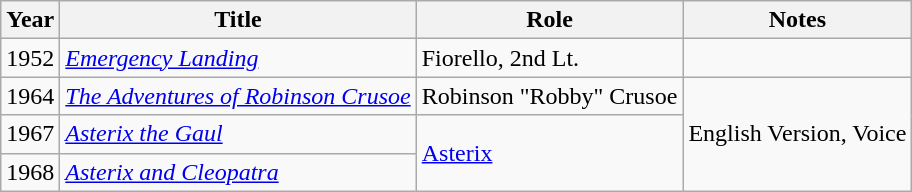<table class="wikitable">
<tr>
<th>Year</th>
<th>Title</th>
<th>Role</th>
<th>Notes</th>
</tr>
<tr>
<td>1952</td>
<td><em><a href='#'>Emergency Landing</a></em></td>
<td>Fiorello, 2nd Lt.</td>
<td></td>
</tr>
<tr>
<td>1964</td>
<td><em><a href='#'>The Adventures of Robinson Crusoe</a></em></td>
<td>Robinson "Robby" Crusoe</td>
<td rowspan="3">English Version, Voice</td>
</tr>
<tr>
<td>1967</td>
<td><em><a href='#'>Asterix the Gaul</a></em></td>
<td rowspan="2"><a href='#'>Asterix</a></td>
</tr>
<tr>
<td>1968</td>
<td><em><a href='#'>Asterix and Cleopatra</a></em></td>
</tr>
</table>
